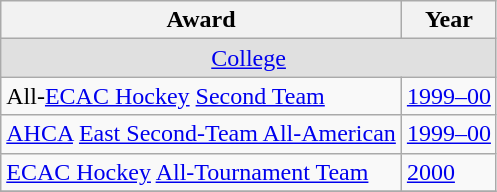<table class="wikitable">
<tr>
<th>Award</th>
<th>Year</th>
</tr>
<tr ALIGN="center" bgcolor="#e0e0e0">
<td colspan="3"><a href='#'>College</a></td>
</tr>
<tr>
<td>All-<a href='#'>ECAC Hockey</a> <a href='#'>Second Team</a></td>
<td><a href='#'>1999–00</a></td>
</tr>
<tr>
<td><a href='#'>AHCA</a> <a href='#'>East Second-Team All-American</a></td>
<td><a href='#'>1999–00</a></td>
</tr>
<tr>
<td><a href='#'>ECAC Hockey</a> <a href='#'>All-Tournament Team</a></td>
<td><a href='#'>2000</a></td>
</tr>
<tr>
</tr>
</table>
